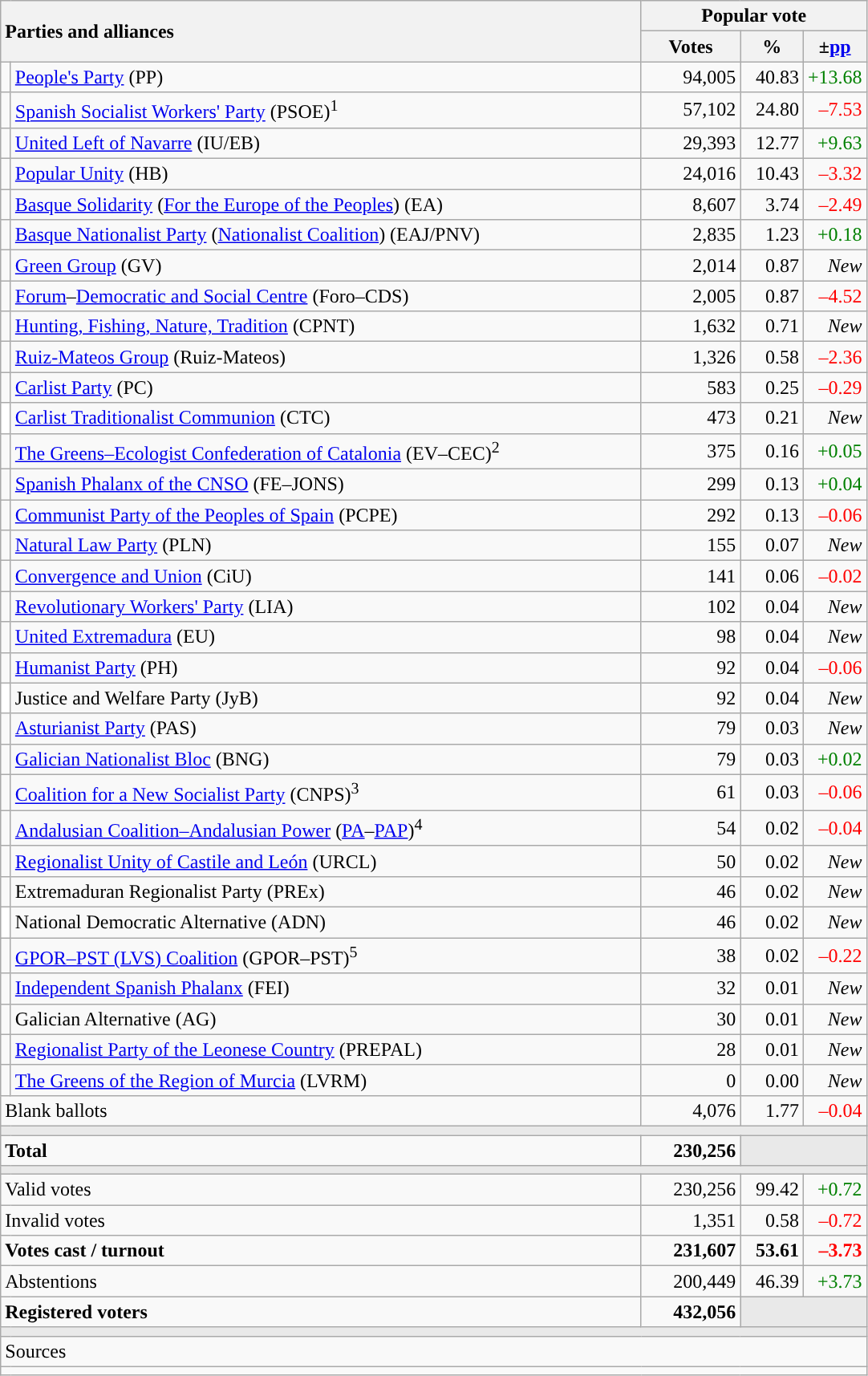<table class="wikitable" style="text-align:right">
<tr>
<th style="text-align:left;" rowspan="2" colspan="2" width="525">Parties and alliances</th>
<th colspan="3">Popular vote</th>
</tr>
<tr>
<th width="75">Votes</th>
<th width="45">%</th>
<th width="45">±<a href='#'>pp</a></th>
</tr>
<tr>
<td width="1" style="color:inherit;background:"></td>
<td align="left"><a href='#'>People's Party</a> (PP)</td>
<td>94,005</td>
<td>40.83</td>
<td style="color:green;">+13.68</td>
</tr>
<tr>
<td style="color:inherit;background:"></td>
<td align="left"><a href='#'>Spanish Socialist Workers' Party</a> (PSOE)<sup>1</sup></td>
<td>57,102</td>
<td>24.80</td>
<td style="color:red;">–7.53</td>
</tr>
<tr>
<td style="color:inherit;background:"></td>
<td align="left"><a href='#'>United Left of Navarre</a> (IU/EB)</td>
<td>29,393</td>
<td>12.77</td>
<td style="color:green;">+9.63</td>
</tr>
<tr>
<td style="color:inherit;background:"></td>
<td align="left"><a href='#'>Popular Unity</a> (HB)</td>
<td>24,016</td>
<td>10.43</td>
<td style="color:red;">–3.32</td>
</tr>
<tr>
<td style="color:inherit;background:"></td>
<td align="left"><a href='#'>Basque Solidarity</a> (<a href='#'>For the Europe of the Peoples</a>) (EA)</td>
<td>8,607</td>
<td>3.74</td>
<td style="color:red;">–2.49</td>
</tr>
<tr>
<td style="color:inherit;background:"></td>
<td align="left"><a href='#'>Basque Nationalist Party</a> (<a href='#'>Nationalist Coalition</a>) (EAJ/PNV)</td>
<td>2,835</td>
<td>1.23</td>
<td style="color:green;">+0.18</td>
</tr>
<tr>
<td style="color:inherit;background:"></td>
<td align="left"><a href='#'>Green Group</a> (GV)</td>
<td>2,014</td>
<td>0.87</td>
<td><em>New</em></td>
</tr>
<tr>
<td style="color:inherit;background:"></td>
<td align="left"><a href='#'>Forum</a>–<a href='#'>Democratic and Social Centre</a> (Foro–CDS)</td>
<td>2,005</td>
<td>0.87</td>
<td style="color:red;">–4.52</td>
</tr>
<tr>
<td style="color:inherit;background:"></td>
<td align="left"><a href='#'>Hunting, Fishing, Nature, Tradition</a> (CPNT)</td>
<td>1,632</td>
<td>0.71</td>
<td><em>New</em></td>
</tr>
<tr>
<td style="color:inherit;background:"></td>
<td align="left"><a href='#'>Ruiz-Mateos Group</a> (Ruiz-Mateos)</td>
<td>1,326</td>
<td>0.58</td>
<td style="color:red;">–2.36</td>
</tr>
<tr>
<td style="color:inherit;background:"></td>
<td align="left"><a href='#'>Carlist Party</a> (PC)</td>
<td>583</td>
<td>0.25</td>
<td style="color:red;">–0.29</td>
</tr>
<tr>
<td bgcolor="white"></td>
<td align="left"><a href='#'>Carlist Traditionalist Communion</a> (CTC)</td>
<td>473</td>
<td>0.21</td>
<td><em>New</em></td>
</tr>
<tr>
<td style="color:inherit;background:"></td>
<td align="left"><a href='#'>The Greens–Ecologist Confederation of Catalonia</a> (EV–CEC)<sup>2</sup></td>
<td>375</td>
<td>0.16</td>
<td style="color:green;">+0.05</td>
</tr>
<tr>
<td style="color:inherit;background:"></td>
<td align="left"><a href='#'>Spanish Phalanx of the CNSO</a> (FE–JONS)</td>
<td>299</td>
<td>0.13</td>
<td style="color:green;">+0.04</td>
</tr>
<tr>
<td style="color:inherit;background:"></td>
<td align="left"><a href='#'>Communist Party of the Peoples of Spain</a> (PCPE)</td>
<td>292</td>
<td>0.13</td>
<td style="color:red;">–0.06</td>
</tr>
<tr>
<td style="color:inherit;background:"></td>
<td align="left"><a href='#'>Natural Law Party</a> (PLN)</td>
<td>155</td>
<td>0.07</td>
<td><em>New</em></td>
</tr>
<tr>
<td style="color:inherit;background:"></td>
<td align="left"><a href='#'>Convergence and Union</a> (CiU)</td>
<td>141</td>
<td>0.06</td>
<td style="color:red;">–0.02</td>
</tr>
<tr>
<td style="color:inherit;background:"></td>
<td align="left"><a href='#'>Revolutionary Workers' Party</a> (LIA)</td>
<td>102</td>
<td>0.04</td>
<td><em>New</em></td>
</tr>
<tr>
<td style="color:inherit;background:"></td>
<td align="left"><a href='#'>United Extremadura</a> (EU)</td>
<td>98</td>
<td>0.04</td>
<td><em>New</em></td>
</tr>
<tr>
<td style="color:inherit;background:"></td>
<td align="left"><a href='#'>Humanist Party</a> (PH)</td>
<td>92</td>
<td>0.04</td>
<td style="color:red;">–0.06</td>
</tr>
<tr>
<td bgcolor="white"></td>
<td align="left">Justice and Welfare Party (JyB)</td>
<td>92</td>
<td>0.04</td>
<td><em>New</em></td>
</tr>
<tr>
<td style="color:inherit;background:"></td>
<td align="left"><a href='#'>Asturianist Party</a> (PAS)</td>
<td>79</td>
<td>0.03</td>
<td><em>New</em></td>
</tr>
<tr>
<td style="color:inherit;background:"></td>
<td align="left"><a href='#'>Galician Nationalist Bloc</a> (BNG)</td>
<td>79</td>
<td>0.03</td>
<td style="color:green;">+0.02</td>
</tr>
<tr>
<td style="color:inherit;background:"></td>
<td align="left"><a href='#'>Coalition for a New Socialist Party</a> (CNPS)<sup>3</sup></td>
<td>61</td>
<td>0.03</td>
<td style="color:red;">–0.06</td>
</tr>
<tr>
<td style="color:inherit;background:"></td>
<td align="left"><a href='#'>Andalusian Coalition–Andalusian Power</a> (<a href='#'>PA</a>–<a href='#'>PAP</a>)<sup>4</sup></td>
<td>54</td>
<td>0.02</td>
<td style="color:red;">–0.04</td>
</tr>
<tr>
<td style="color:inherit;background:"></td>
<td align="left"><a href='#'>Regionalist Unity of Castile and León</a> (URCL)</td>
<td>50</td>
<td>0.02</td>
<td><em>New</em></td>
</tr>
<tr>
<td style="color:inherit;background:"></td>
<td align="left">Extremaduran Regionalist Party (PREx)</td>
<td>46</td>
<td>0.02</td>
<td><em>New</em></td>
</tr>
<tr>
<td bgcolor="white"></td>
<td align="left">National Democratic Alternative (ADN)</td>
<td>46</td>
<td>0.02</td>
<td><em>New</em></td>
</tr>
<tr>
<td style="color:inherit;background:"></td>
<td align="left"><a href='#'>GPOR–PST (LVS) Coalition</a> (GPOR–PST)<sup>5</sup></td>
<td>38</td>
<td>0.02</td>
<td style="color:red;">–0.22</td>
</tr>
<tr>
<td style="color:inherit;background:"></td>
<td align="left"><a href='#'>Independent Spanish Phalanx</a> (FEI)</td>
<td>32</td>
<td>0.01</td>
<td><em>New</em></td>
</tr>
<tr>
<td style="color:inherit;background:"></td>
<td align="left">Galician Alternative (AG)</td>
<td>30</td>
<td>0.01</td>
<td><em>New</em></td>
</tr>
<tr>
<td style="color:inherit;background:"></td>
<td align="left"><a href='#'>Regionalist Party of the Leonese Country</a> (PREPAL)</td>
<td>28</td>
<td>0.01</td>
<td><em>New</em></td>
</tr>
<tr>
<td style="color:inherit;background:"></td>
<td align="left"><a href='#'>The Greens of the Region of Murcia</a> (LVRM)</td>
<td>0</td>
<td>0.00</td>
<td><em>New</em></td>
</tr>
<tr>
<td align="left" colspan="2">Blank ballots</td>
<td>4,076</td>
<td>1.77</td>
<td style="color:red;">–0.04</td>
</tr>
<tr>
<td colspan="5" bgcolor="#E9E9E9"></td>
</tr>
<tr style="font-weight:bold;">
<td align="left" colspan="2">Total</td>
<td>230,256</td>
<td bgcolor="#E9E9E9" colspan="2"></td>
</tr>
<tr>
<td colspan="5" bgcolor="#E9E9E9"></td>
</tr>
<tr>
<td align="left" colspan="2">Valid votes</td>
<td>230,256</td>
<td>99.42</td>
<td style="color:green;">+0.72</td>
</tr>
<tr>
<td align="left" colspan="2">Invalid votes</td>
<td>1,351</td>
<td>0.58</td>
<td style="color:red;">–0.72</td>
</tr>
<tr style="font-weight:bold;">
<td align="left" colspan="2">Votes cast / turnout</td>
<td>231,607</td>
<td>53.61</td>
<td style="color:red;">–3.73</td>
</tr>
<tr>
<td align="left" colspan="2">Abstentions</td>
<td>200,449</td>
<td>46.39</td>
<td style="color:green;">+3.73</td>
</tr>
<tr style="font-weight:bold;">
<td align="left" colspan="2">Registered voters</td>
<td>432,056</td>
<td bgcolor="#E9E9E9" colspan="2"></td>
</tr>
<tr>
<td colspan="5" bgcolor="#E9E9E9"></td>
</tr>
<tr>
<td align="left" colspan="5">Sources</td>
</tr>
<tr>
<td colspan="5" style="text-align:left; max-width:680px;"></td>
</tr>
</table>
